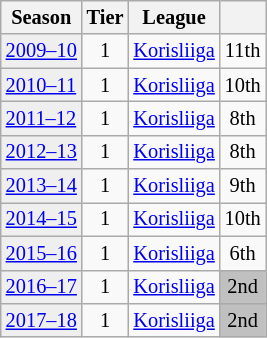<table class="wikitable" style="font-size:85%;">
<tr bgcolor=>
<th>Season</th>
<th>Tier</th>
<th>League</th>
<th></th>
</tr>
<tr>
<td style="background:#efefef;"><a href='#'>2009–10</a></td>
<td align="center">1</td>
<td><a href='#'>Korisliiga</a></td>
<td align="center">11th</td>
</tr>
<tr>
<td style="background:#efefef;"><a href='#'>2010–11</a></td>
<td align="center">1</td>
<td><a href='#'>Korisliiga</a></td>
<td align="center">10th</td>
</tr>
<tr>
<td style="background:#efefef;"><a href='#'>2011–12</a></td>
<td align="center">1</td>
<td><a href='#'>Korisliiga</a></td>
<td align="center">8th</td>
</tr>
<tr>
<td style="background:#efefef;"><a href='#'>2012–13</a></td>
<td align="center">1</td>
<td><a href='#'>Korisliiga</a></td>
<td align="center">8th</td>
</tr>
<tr>
<td style="background:#efefef;"><a href='#'>2013–14</a></td>
<td align="center">1</td>
<td><a href='#'>Korisliiga</a></td>
<td align="center">9th</td>
</tr>
<tr>
<td style="background:#efefef;"><a href='#'>2014–15</a></td>
<td align="center">1</td>
<td><a href='#'>Korisliiga</a></td>
<td align="center">10th</td>
</tr>
<tr>
<td style="background:#efefef;"><a href='#'>2015–16</a></td>
<td align="center">1</td>
<td><a href='#'>Korisliiga</a></td>
<td align="center">6th</td>
</tr>
<tr>
<td style="background:#efefef;"><a href='#'>2016–17</a></td>
<td align="center">1</td>
<td><a href='#'>Korisliiga</a></td>
<td align="center" bgcolor=silver>2nd</td>
</tr>
<tr>
<td style="background:#efefef;"><a href='#'>2017–18</a></td>
<td align="center">1</td>
<td><a href='#'>Korisliiga</a></td>
<td align="center" bgcolor=silver>2nd</td>
</tr>
</table>
